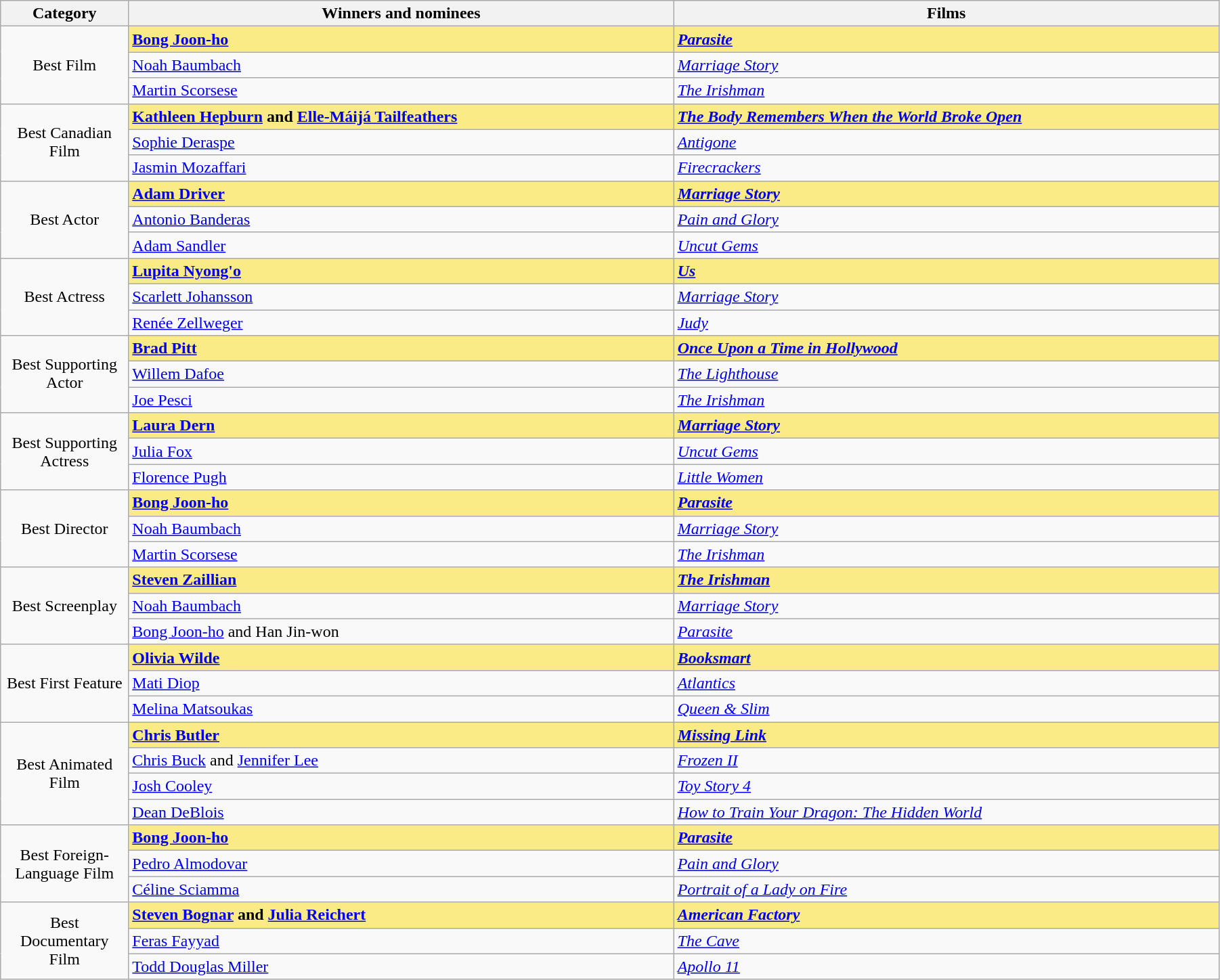<table class="wikitable" width="95%" cellpadding="5">
<tr>
<th width="100"><strong>Category</strong></th>
<th width="450"><strong>Winners and nominees</strong></th>
<th width="450"><strong>Films</strong></th>
</tr>
<tr>
<td style="text-align:center;" rowspan=3>Best Film</td>
<td style="background:#FAEB86;"><strong><a href='#'>Bong Joon-ho</a></strong></td>
<td style="background:#FAEB86;"><strong><em><a href='#'>Parasite</a></em></strong></td>
</tr>
<tr>
<td><a href='#'>Noah Baumbach</a></td>
<td><em><a href='#'>Marriage Story</a></em></td>
</tr>
<tr>
<td><a href='#'>Martin Scorsese</a></td>
<td><em><a href='#'>The Irishman</a></em></td>
</tr>
<tr>
<td style="text-align:center;" rowspan=3>Best Canadian Film</td>
<td style="background:#FAEB86;"><strong><a href='#'>Kathleen Hepburn</a> and <a href='#'>Elle-Máijá Tailfeathers</a></strong></td>
<td style="background:#FAEB86;"><strong><em><a href='#'>The Body Remembers When the World Broke Open</a></em></strong></td>
</tr>
<tr>
<td><a href='#'>Sophie Deraspe</a></td>
<td><em><a href='#'>Antigone</a></em></td>
</tr>
<tr>
<td><a href='#'>Jasmin Mozaffari</a></td>
<td><em><a href='#'>Firecrackers</a></em></td>
</tr>
<tr>
<td style="text-align:center;" rowspan=3>Best Actor</td>
<td style="background:#FAEB86;"><strong><a href='#'>Adam Driver</a></strong></td>
<td style="background:#FAEB86;"><strong><em><a href='#'>Marriage Story</a></em></strong></td>
</tr>
<tr>
<td><a href='#'>Antonio Banderas</a></td>
<td><em><a href='#'>Pain and Glory</a></em></td>
</tr>
<tr>
<td><a href='#'>Adam Sandler</a></td>
<td><em><a href='#'>Uncut Gems</a></em></td>
</tr>
<tr>
<td style="text-align:center;" rowspan=3>Best Actress</td>
<td style="background:#FAEB86;"><strong><a href='#'>Lupita Nyong'o</a></strong></td>
<td style="background:#FAEB86;"><strong><em><a href='#'>Us</a></em></strong></td>
</tr>
<tr>
<td><a href='#'>Scarlett Johansson</a></td>
<td><em><a href='#'>Marriage Story</a></em></td>
</tr>
<tr>
<td><a href='#'>Renée Zellweger</a></td>
<td><em><a href='#'>Judy</a></em></td>
</tr>
<tr>
<td style="text-align:center;" rowspan=3>Best Supporting Actor</td>
<td style="background:#FAEB86;"><strong><a href='#'>Brad Pitt</a></strong></td>
<td style="background:#FAEB86;"><strong><em><a href='#'>Once Upon a Time in Hollywood</a></em></strong></td>
</tr>
<tr>
<td><a href='#'>Willem Dafoe</a></td>
<td><em><a href='#'>The Lighthouse</a></em></td>
</tr>
<tr>
<td><a href='#'>Joe Pesci</a></td>
<td><em><a href='#'>The Irishman</a></em></td>
</tr>
<tr>
<td style="text-align:center;" rowspan=3>Best Supporting Actress</td>
<td style="background:#FAEB86;"><strong><a href='#'>Laura Dern</a></strong></td>
<td style="background:#FAEB86;"><strong><em><a href='#'>Marriage Story</a></em></strong></td>
</tr>
<tr>
<td><a href='#'>Julia Fox</a></td>
<td><em><a href='#'>Uncut Gems</a></em></td>
</tr>
<tr>
<td><a href='#'>Florence Pugh</a></td>
<td><em><a href='#'>Little Women</a></em></td>
</tr>
<tr>
<td style="text-align:center;" rowspan=3>Best Director</td>
<td style="background:#FAEB86;"><strong><a href='#'>Bong Joon-ho</a></strong></td>
<td style="background:#FAEB86;"><strong><em><a href='#'>Parasite</a></em></strong></td>
</tr>
<tr>
<td><a href='#'>Noah Baumbach</a></td>
<td><em><a href='#'>Marriage Story</a></em></td>
</tr>
<tr>
<td><a href='#'>Martin Scorsese</a></td>
<td><em><a href='#'>The Irishman</a></em></td>
</tr>
<tr>
<td rowspan=3 style="text-align:center;">Best Screenplay</td>
<td style="background:#FAEB86;"><strong><a href='#'>Steven Zaillian</a></strong></td>
<td style="background:#FAEB86;"><strong><em><a href='#'>The Irishman</a></em></strong></td>
</tr>
<tr>
<td><a href='#'>Noah Baumbach</a></td>
<td><em><a href='#'>Marriage Story</a></em></td>
</tr>
<tr>
<td><a href='#'>Bong Joon-ho</a> and Han Jin-won</td>
<td><em><a href='#'>Parasite</a></em></td>
</tr>
<tr>
<td style="text-align:center;" rowspan=3>Best First Feature</td>
<td style="background:#FAEB86;"><strong><a href='#'>Olivia Wilde</a></strong></td>
<td style="background:#FAEB86;"><strong><em><a href='#'>Booksmart</a></em></strong></td>
</tr>
<tr>
<td><a href='#'>Mati Diop</a></td>
<td><em><a href='#'>Atlantics</a></em></td>
</tr>
<tr>
<td><a href='#'>Melina Matsoukas</a></td>
<td><em><a href='#'>Queen & Slim</a></em></td>
</tr>
<tr>
<td style="text-align:center;" rowspan=4>Best Animated Film</td>
<td style="background:#FAEB86;"><strong><a href='#'>Chris Butler</a></strong></td>
<td style="background:#FAEB86;"><strong><em><a href='#'>Missing Link</a></em></strong></td>
</tr>
<tr>
<td><a href='#'>Chris Buck</a> and <a href='#'>Jennifer Lee</a></td>
<td><em><a href='#'>Frozen II</a></em></td>
</tr>
<tr>
<td><a href='#'>Josh Cooley</a></td>
<td><em><a href='#'>Toy Story 4</a></em></td>
</tr>
<tr>
<td><a href='#'>Dean DeBlois</a></td>
<td><em><a href='#'>How to Train Your Dragon: The Hidden World</a></em></td>
</tr>
<tr>
<td style="text-align:center;" rowspan=3>Best Foreign-Language Film</td>
<td style="background:#FAEB86;"><strong><a href='#'>Bong Joon-ho</a></strong></td>
<td style="background:#FAEB86;"><strong><em><a href='#'>Parasite</a></em></strong></td>
</tr>
<tr>
<td><a href='#'>Pedro Almodovar</a></td>
<td><em><a href='#'>Pain and Glory</a></em></td>
</tr>
<tr>
<td><a href='#'>Céline Sciamma</a></td>
<td><em><a href='#'>Portrait of a Lady on Fire</a></em></td>
</tr>
<tr>
<td style="text-align:center;" rowspan=3>Best Documentary Film</td>
<td style="background:#FAEB86;"><strong><a href='#'>Steven Bognar</a> and <a href='#'>Julia Reichert</a></strong></td>
<td style="background:#FAEB86;"><strong><em><a href='#'>American Factory</a></em></strong></td>
</tr>
<tr>
<td><a href='#'>Feras Fayyad</a></td>
<td><em><a href='#'>The Cave</a></em></td>
</tr>
<tr>
<td><a href='#'>Todd Douglas Miller</a></td>
<td><em><a href='#'>Apollo 11</a></em></td>
</tr>
</table>
